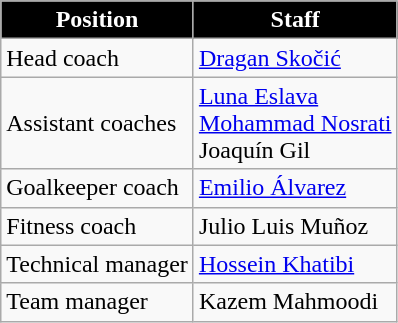<table class="wikitable">
<tr>
<th style="color:white; background:#000000;">Position</th>
<th style="color:white; background:#000000;">Staff</th>
</tr>
<tr>
<td>Head coach</td>
<td> <a href='#'>Dragan Skočić</a></td>
</tr>
<tr>
<td>Assistant coaches</td>
<td> <a href='#'>Luna Eslava</a> <br>  <a href='#'>Mohammad Nosrati</a> <br>  Joaquín Gil</td>
</tr>
<tr>
<td>Goalkeeper coach</td>
<td> <a href='#'>Emilio Álvarez</a></td>
</tr>
<tr>
<td>Fitness coach</td>
<td> Julio Luis Muñoz</td>
</tr>
<tr>
<td>Technical manager</td>
<td> <a href='#'>Hossein Khatibi</a></td>
</tr>
<tr>
<td>Team manager</td>
<td> Kazem Mahmoodi</td>
</tr>
</table>
